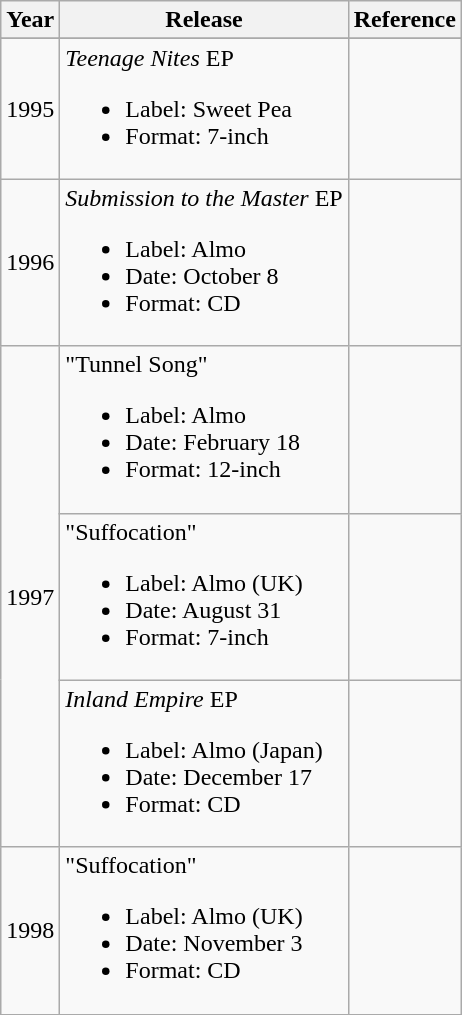<table class="wikitable" style="text-align:center;">
<tr>
<th rowspan="1">Year</th>
<th rowspan="1">Release</th>
<th rowspan="1">Reference</th>
</tr>
<tr style="font-size:smaller;">
</tr>
<tr>
<td>1995</td>
<td align="left"><em>Teenage Nites</em> EP<br><ul><li>Label: Sweet Pea</li><li>Format: 7-inch</li></ul></td>
<td align="center"><br></td>
</tr>
<tr>
<td>1996</td>
<td align="left"><em>Submission to the Master</em> EP<br><ul><li>Label: Almo</li><li>Date: October 8</li><li>Format: CD</li></ul></td>
<td align="center"><br></td>
</tr>
<tr>
<td rowspan="3">1997</td>
<td align="left">"Tunnel Song"<br><ul><li>Label: Almo</li><li>Date: February 18</li><li>Format: 12-inch</li></ul></td>
<td align="center"><br></td>
</tr>
<tr>
<td align="left">"Suffocation"<br><ul><li>Label: Almo (UK)</li><li>Date: August 31</li><li>Format: 7-inch</li></ul></td>
<td align="center"><br></td>
</tr>
<tr>
<td align="left"><em>Inland Empire</em> EP<br><ul><li>Label: Almo (Japan)</li><li>Date: December 17</li><li>Format: CD</li></ul></td>
<td align="center"><br></td>
</tr>
<tr>
<td rowspan="1">1998</td>
<td align="left">"Suffocation"<br><ul><li>Label: Almo (UK)</li><li>Date: November 3</li><li>Format: CD</li></ul></td>
<td align="center"><br></td>
</tr>
<tr>
</tr>
</table>
